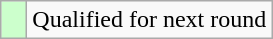<table class="wikitable">
<tr>
<td style="width:10px; background:#cfc"></td>
<td>Qualified for next round</td>
</tr>
</table>
